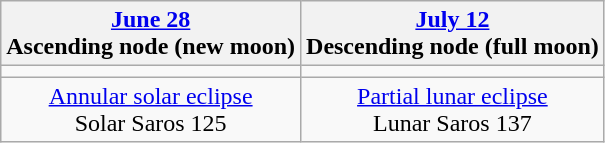<table class="wikitable">
<tr>
<th><a href='#'>June 28</a><br>Ascending node (new moon)<br></th>
<th><a href='#'>July 12</a><br>Descending node (full moon)<br></th>
</tr>
<tr>
<td></td>
<td></td>
</tr>
<tr align=center>
<td><a href='#'>Annular solar eclipse</a><br>Solar Saros 125</td>
<td><a href='#'>Partial lunar eclipse</a><br>Lunar Saros 137</td>
</tr>
</table>
